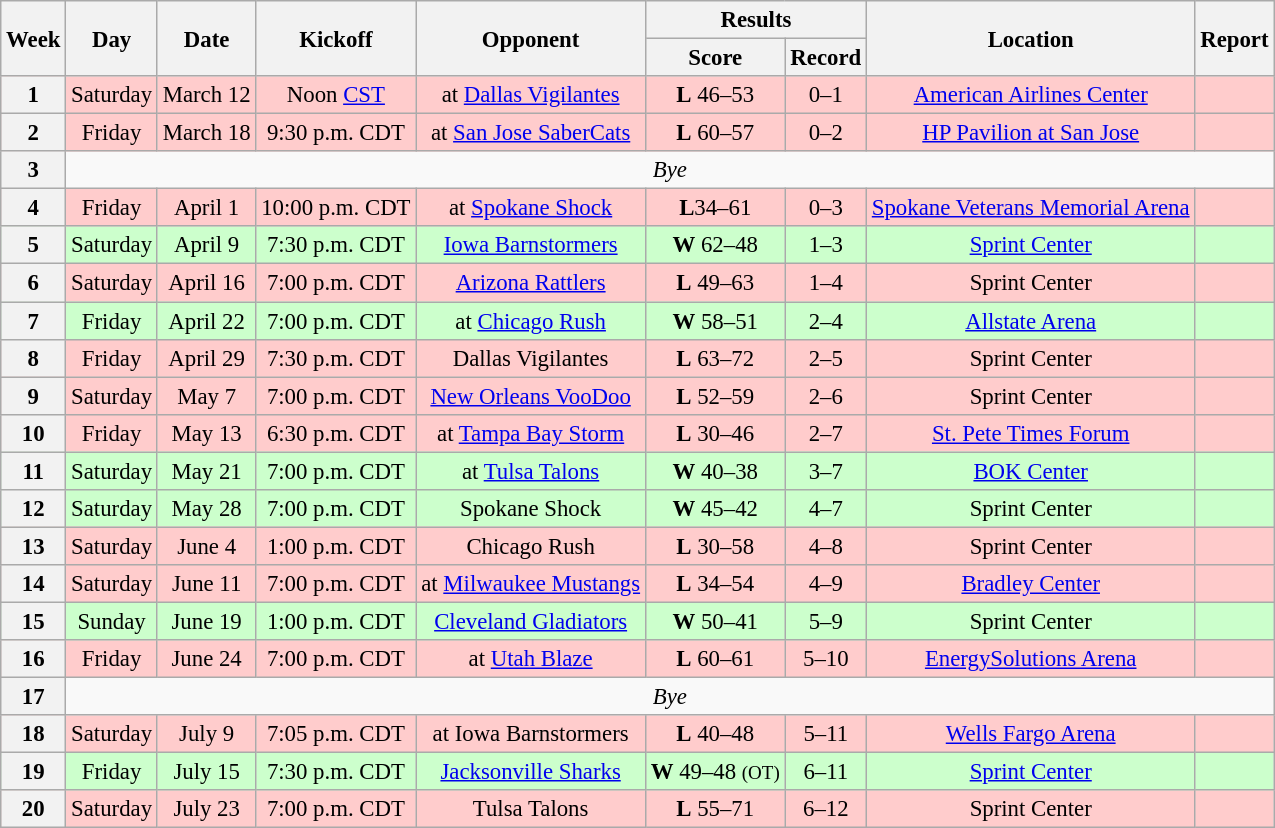<table class="wikitable" style="font-size: 95%;">
<tr>
<th rowspan="2">Week</th>
<th rowspan="2">Day</th>
<th rowspan="2">Date</th>
<th rowspan="2">Kickoff</th>
<th rowspan="2">Opponent</th>
<th colspan="2">Results</th>
<th rowspan="2">Location</th>
<th rowspan="2">Report</th>
</tr>
<tr>
<th>Score</th>
<th>Record</th>
</tr>
<tr style= background:#ffcccc;>
<th align="center">1</th>
<td align="center">Saturday</td>
<td align="center">March 12</td>
<td align="center">Noon <a href='#'>CST</a></td>
<td align="center">at <a href='#'>Dallas Vigilantes</a></td>
<td align="center"><strong>L</strong> 46–53</td>
<td align="center">0–1</td>
<td align="center"><a href='#'>American Airlines Center</a></td>
<td align="center"></td>
</tr>
<tr style= background:#ffcccc;>
<th align="center">2</th>
<td align="center">Friday</td>
<td align="center">March 18</td>
<td align="center">9:30 p.m. CDT</td>
<td align="center">at <a href='#'>San Jose SaberCats</a></td>
<td align="center"><strong>L</strong> 60–57</td>
<td align="center">0–2</td>
<td align="center"><a href='#'>HP Pavilion at San Jose</a></td>
<td align="center"></td>
</tr>
<tr style=>
<th align="center">3</th>
<td colspan="9" align="center" valign="middle"><em>Bye</em></td>
</tr>
<tr style= background:#ffcccc;>
<th align="center">4</th>
<td align="center">Friday</td>
<td align="center">April 1</td>
<td align="center">10:00 p.m. CDT</td>
<td align="center">at <a href='#'>Spokane Shock</a></td>
<td align="center"><strong>L</strong>34–61</td>
<td align="center">0–3</td>
<td align="center"><a href='#'>Spokane Veterans Memorial Arena</a></td>
<td align="center"></td>
</tr>
<tr style= background:#ccffcc;>
<th align="center">5</th>
<td align="center">Saturday</td>
<td align="center">April 9</td>
<td align="center">7:30 p.m. CDT</td>
<td align="center"><a href='#'>Iowa Barnstormers</a></td>
<td align="center"><strong>W</strong> 62–48</td>
<td align="center">1–3</td>
<td align="center"><a href='#'>Sprint Center</a></td>
<td align="center"></td>
</tr>
<tr style= background:#ffcccc;>
<th align="center">6</th>
<td align="center">Saturday</td>
<td align="center">April 16</td>
<td align="center">7:00 p.m. CDT</td>
<td align="center"><a href='#'>Arizona Rattlers</a></td>
<td align="center"><strong>L</strong> 49–63</td>
<td align="center">1–4</td>
<td align="center">Sprint Center</td>
<td align="center"></td>
</tr>
<tr style= background:#ccffcc;>
<th align="center">7</th>
<td align="center">Friday</td>
<td align="center">April 22</td>
<td align="center">7:00 p.m. CDT</td>
<td align="center">at <a href='#'>Chicago Rush</a></td>
<td align="center"><strong>W</strong> 58–51</td>
<td align="center">2–4</td>
<td align="center"><a href='#'>Allstate Arena</a></td>
<td align="center"></td>
</tr>
<tr style= background:#ffcccc;>
<th align="center">8</th>
<td align="center">Friday</td>
<td align="center">April 29</td>
<td align="center">7:30 p.m. CDT</td>
<td align="center">Dallas Vigilantes</td>
<td align="center"><strong>L</strong> 63–72</td>
<td align="center">2–5</td>
<td align="center">Sprint Center</td>
<td align="center"></td>
</tr>
<tr style= background:#ffcccc;>
<th align="center">9</th>
<td align="center">Saturday</td>
<td align="center">May 7</td>
<td align="center">7:00 p.m. CDT</td>
<td align="center"><a href='#'>New Orleans VooDoo</a></td>
<td align="center"><strong>L</strong> 52–59</td>
<td align="center">2–6</td>
<td align="center">Sprint Center</td>
<td align="center"></td>
</tr>
<tr style= background:#ffcccc;>
<th align="center">10</th>
<td align="center">Friday</td>
<td align="center">May 13</td>
<td align="center">6:30 p.m. CDT</td>
<td align="center">at <a href='#'>Tampa Bay Storm</a></td>
<td align="center"><strong>L</strong> 30–46</td>
<td align="center">2–7</td>
<td align="center"><a href='#'>St. Pete Times Forum</a></td>
<td align="center"></td>
</tr>
<tr style= background:#ccffcc;>
<th align="center">11</th>
<td align="center">Saturday</td>
<td align="center">May 21</td>
<td align="center">7:00 p.m. CDT</td>
<td align="center">at <a href='#'>Tulsa Talons</a></td>
<td align="center"><strong>W</strong> 40–38</td>
<td align="center">3–7</td>
<td align="center"><a href='#'>BOK Center</a></td>
<td align="center"></td>
</tr>
<tr style=  background:#ccffcc;>
<th align="center">12</th>
<td align="center">Saturday</td>
<td align="center">May 28</td>
<td align="center">7:00 p.m. CDT</td>
<td align="center">Spokane Shock</td>
<td align="center"><strong>W</strong> 45–42</td>
<td align="center">4–7</td>
<td align="center">Sprint Center</td>
<td align="center"></td>
</tr>
<tr style= background:#ffcccc;>
<th align="center">13</th>
<td align="center">Saturday</td>
<td align="center">June 4</td>
<td align="center">1:00 p.m. CDT</td>
<td align="center">Chicago Rush</td>
<td align="center"><strong>L</strong> 30–58</td>
<td align="center">4–8</td>
<td align="center">Sprint Center</td>
<td align="center"></td>
</tr>
<tr style= background:#ffcccc;>
<th align="center">14</th>
<td align="center">Saturday</td>
<td align="center">June 11</td>
<td align="center">7:00 p.m. CDT</td>
<td align="center">at <a href='#'>Milwaukee Mustangs</a></td>
<td align="center"><strong>L</strong> 34–54</td>
<td align="center">4–9</td>
<td align="center"><a href='#'>Bradley Center</a></td>
<td align="center"></td>
</tr>
<tr style= background:#ccffcc;>
<th align="center">15</th>
<td align="center">Sunday</td>
<td align="center">June 19</td>
<td align="center">1:00 p.m. CDT</td>
<td align="center"><a href='#'>Cleveland Gladiators</a></td>
<td align="center"><strong>W</strong> 50–41</td>
<td align="center">5–9</td>
<td align="center">Sprint Center</td>
<td align="center"></td>
</tr>
<tr style= background:#ffcccc;>
<th align="center">16</th>
<td align="center">Friday</td>
<td align="center">June 24</td>
<td align="center">7:00 p.m. CDT</td>
<td align="center">at <a href='#'>Utah Blaze</a></td>
<td align="center"><strong>L</strong> 60–61</td>
<td align="center">5–10</td>
<td align="center"><a href='#'>EnergySolutions Arena</a></td>
<td align="center"></td>
</tr>
<tr style=>
<th align="center">17</th>
<td colspan="9" align="center" valign="middle"><em>Bye</em></td>
</tr>
<tr style= background:#ffcccc;>
<th align="center">18</th>
<td align="center">Saturday</td>
<td align="center">July 9</td>
<td align="center">7:05 p.m. CDT</td>
<td align="center">at Iowa Barnstormers</td>
<td align="center"><strong>L</strong> 40–48</td>
<td align="center">5–11</td>
<td align="center"><a href='#'>Wells Fargo Arena</a></td>
<td align="center"></td>
</tr>
<tr style= background:#ccffcc;>
<th align="center">19</th>
<td align="center">Friday</td>
<td align="center">July 15</td>
<td align="center">7:30 p.m. CDT</td>
<td align="center"><a href='#'>Jacksonville Sharks</a></td>
<td align="center"><strong>W</strong> 49–48 <small>(OT)</small></td>
<td align="center">6–11</td>
<td align="center"><a href='#'>Sprint Center</a></td>
<td align="center"></td>
</tr>
<tr style= background:#ffcccc;>
<th align="center">20</th>
<td align="center">Saturday</td>
<td align="center">July 23</td>
<td align="center">7:00 p.m. CDT</td>
<td align="center">Tulsa Talons</td>
<td align="center"><strong>L</strong> 55–71</td>
<td align="center">6–12</td>
<td align="center">Sprint Center</td>
<td align="center"></td>
</tr>
</table>
